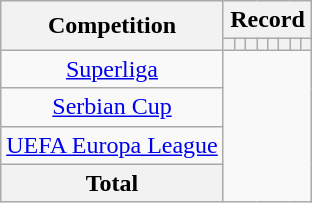<table class="wikitable" style="text-align: center">
<tr>
<th rowspan=2>Competition</th>
<th colspan=8>Record</th>
</tr>
<tr>
<th></th>
<th></th>
<th></th>
<th></th>
<th></th>
<th></th>
<th></th>
<th></th>
</tr>
<tr>
<td><a href='#'>Superliga</a><br></td>
</tr>
<tr>
<td><a href='#'>Serbian Cup</a><br></td>
</tr>
<tr>
<td><a href='#'>UEFA Europa League</a><br></td>
</tr>
<tr>
<th>Total<br></th>
</tr>
</table>
